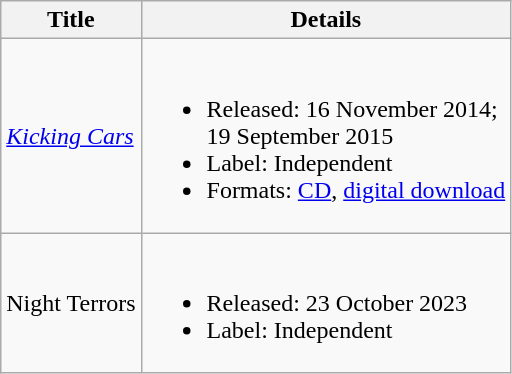<table class="wikitable">
<tr>
<th>Title</th>
<th>Details</th>
</tr>
<tr>
<td><em><a href='#'>Kicking Cars</a></em></td>
<td><br><ul><li>Released: 16 November 2014;<br>19 September 2015 </li><li>Label: Independent</li><li>Formats: <a href='#'>CD</a>, <a href='#'>digital download</a></li></ul></td>
</tr>
<tr>
<td>Night Terrors</td>
<td><br><ul><li>Released: 23 October 2023</li><li>Label: Independent</li></ul></td>
</tr>
</table>
